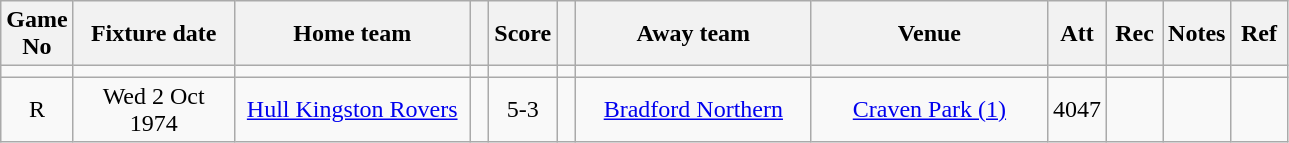<table class="wikitable" style="text-align:center;">
<tr>
<th width=20 abbr="No">Game No</th>
<th width=100 abbr="Date">Fixture date</th>
<th width=150 abbr="Home team">Home team</th>
<th width=5 abbr="space"></th>
<th width=20 abbr="Score">Score</th>
<th width=5 abbr="space"></th>
<th width=150 abbr="Away team">Away team</th>
<th width=150 abbr="Venue">Venue</th>
<th width=30 abbr="Att">Att</th>
<th width=30 abbr="Rec">Rec</th>
<th width=20 abbr="Notes">Notes</th>
<th width=30 abbr="Ref">Ref</th>
</tr>
<tr>
<td></td>
<td></td>
<td></td>
<td></td>
<td></td>
<td></td>
<td></td>
<td></td>
<td></td>
<td></td>
<td></td>
<td></td>
</tr>
<tr>
<td>R</td>
<td>Wed 2 Oct 1974</td>
<td><a href='#'>Hull Kingston Rovers</a></td>
<td></td>
<td>5-3</td>
<td></td>
<td><a href='#'>Bradford Northern</a></td>
<td><a href='#'>Craven Park (1)</a></td>
<td>4047</td>
<td></td>
<td></td>
<td></td>
</tr>
</table>
